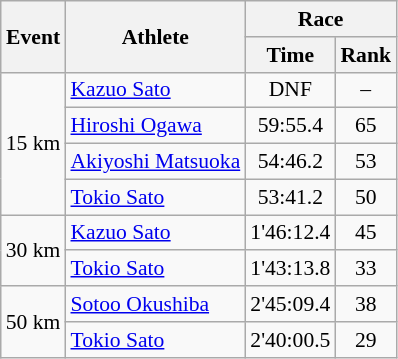<table class="wikitable" border="1" style="font-size:90%">
<tr>
<th rowspan=2>Event</th>
<th rowspan=2>Athlete</th>
<th colspan=2>Race</th>
</tr>
<tr>
<th>Time</th>
<th>Rank</th>
</tr>
<tr>
<td rowspan=4>15 km</td>
<td><a href='#'>Kazuo Sato</a></td>
<td align=center>DNF</td>
<td align=center>–</td>
</tr>
<tr>
<td><a href='#'>Hiroshi Ogawa</a></td>
<td align=center>59:55.4</td>
<td align=center>65</td>
</tr>
<tr>
<td><a href='#'>Akiyoshi Matsuoka</a></td>
<td align=center>54:46.2</td>
<td align=center>53</td>
</tr>
<tr>
<td><a href='#'>Tokio Sato</a></td>
<td align=center>53:41.2</td>
<td align=center>50</td>
</tr>
<tr>
<td rowspan=2>30 km</td>
<td><a href='#'>Kazuo Sato</a></td>
<td align=center>1'46:12.4</td>
<td align=center>45</td>
</tr>
<tr>
<td><a href='#'>Tokio Sato</a></td>
<td align=center>1'43:13.8</td>
<td align=center>33</td>
</tr>
<tr>
<td rowspan=2>50 km</td>
<td><a href='#'>Sotoo Okushiba</a></td>
<td align=center>2'45:09.4</td>
<td align=center>38</td>
</tr>
<tr>
<td><a href='#'>Tokio Sato</a></td>
<td align=center>2'40:00.5</td>
<td align=center>29</td>
</tr>
</table>
